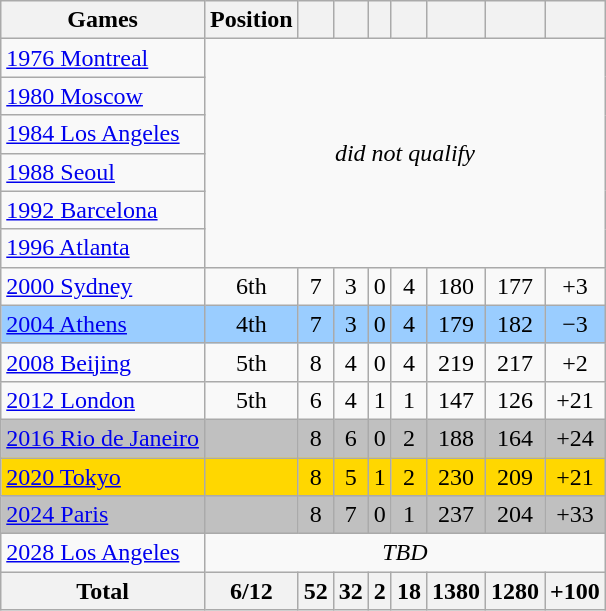<table class="wikitable" style="text-align:center;">
<tr>
<th>Games</th>
<th>Position</th>
<th></th>
<th></th>
<th></th>
<th></th>
<th></th>
<th></th>
<th></th>
</tr>
<tr>
<td align=left> <a href='#'>1976 Montreal</a></td>
<td colspan="8" rowspan=6><em>did not qualify</em></td>
</tr>
<tr>
<td align=left> <a href='#'>1980 Moscow</a></td>
</tr>
<tr>
<td align=left> <a href='#'>1984 Los Angeles</a></td>
</tr>
<tr>
<td align=left> <a href='#'>1988 Seoul</a></td>
</tr>
<tr>
<td align=left> <a href='#'>1992 Barcelona</a></td>
</tr>
<tr>
<td align=left> <a href='#'>1996 Atlanta</a></td>
</tr>
<tr>
<td align=left> <a href='#'>2000 Sydney</a></td>
<td>6th</td>
<td>7</td>
<td>3</td>
<td>0</td>
<td>4</td>
<td>180</td>
<td>177</td>
<td>+3</td>
</tr>
<tr style="background:#9acdff;">
<td align=left> <a href='#'>2004 Athens</a></td>
<td>4th</td>
<td>7</td>
<td>3</td>
<td>0</td>
<td>4</td>
<td>179</td>
<td>182</td>
<td>−3</td>
</tr>
<tr>
<td align=left> <a href='#'>2008 Beijing</a></td>
<td>5th</td>
<td>8</td>
<td>4</td>
<td>0</td>
<td>4</td>
<td>219</td>
<td>217</td>
<td>+2</td>
</tr>
<tr>
<td align=left> <a href='#'>2012 London</a></td>
<td>5th</td>
<td>6</td>
<td>4</td>
<td>1</td>
<td>1</td>
<td>147</td>
<td>126</td>
<td>+21</td>
</tr>
<tr bgcolor=silver>
<td align=left> <a href='#'>2016 Rio de Janeiro</a></td>
<td></td>
<td>8</td>
<td>6</td>
<td>0</td>
<td>2</td>
<td>188</td>
<td>164</td>
<td>+24</td>
</tr>
<tr bgcolor=gold>
<td align=left> <a href='#'>2020 Tokyo</a></td>
<td></td>
<td>8</td>
<td>5</td>
<td>1</td>
<td>2</td>
<td>230</td>
<td>209</td>
<td>+21</td>
</tr>
<tr bgcolor=silver>
<td align=left> <a href='#'>2024 Paris</a></td>
<td></td>
<td>8</td>
<td>7</td>
<td>0</td>
<td>1</td>
<td>237</td>
<td>204</td>
<td>+33</td>
</tr>
<tr>
<td align=left> <a href='#'>2028 Los Angeles</a></td>
<td colspan="8"><em>TBD</em></td>
</tr>
<tr>
<th>Total</th>
<th>6/12</th>
<th>52</th>
<th>32</th>
<th>2</th>
<th>18</th>
<th>1380</th>
<th>1280</th>
<th>+100</th>
</tr>
</table>
